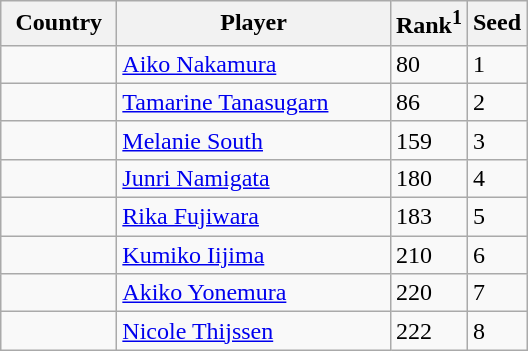<table class="sortable wikitable">
<tr>
<th width="70">Country</th>
<th width="175">Player</th>
<th>Rank<sup>1</sup></th>
<th>Seed</th>
</tr>
<tr>
<td></td>
<td><a href='#'>Aiko Nakamura</a></td>
<td>80</td>
<td>1</td>
</tr>
<tr>
<td></td>
<td><a href='#'>Tamarine Tanasugarn</a></td>
<td>86</td>
<td>2</td>
</tr>
<tr>
<td></td>
<td><a href='#'>Melanie South</a></td>
<td>159</td>
<td>3</td>
</tr>
<tr>
<td></td>
<td><a href='#'>Junri Namigata</a></td>
<td>180</td>
<td>4</td>
</tr>
<tr>
<td></td>
<td><a href='#'>Rika Fujiwara</a></td>
<td>183</td>
<td>5</td>
</tr>
<tr>
<td></td>
<td><a href='#'>Kumiko Iijima</a></td>
<td>210</td>
<td>6</td>
</tr>
<tr>
<td></td>
<td><a href='#'>Akiko Yonemura</a></td>
<td>220</td>
<td>7</td>
</tr>
<tr>
<td></td>
<td><a href='#'>Nicole Thijssen</a></td>
<td>222</td>
<td>8</td>
</tr>
</table>
